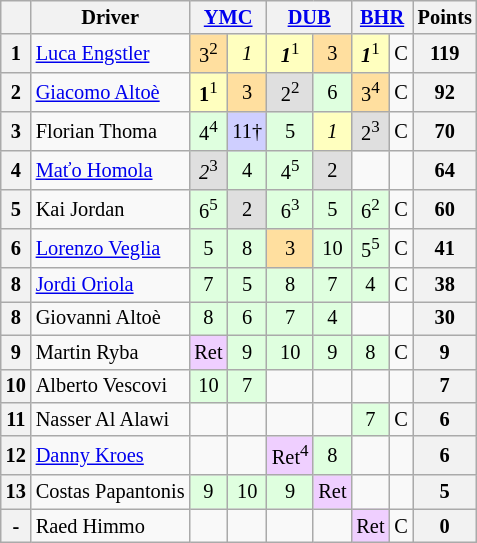<table class="wikitable" style="font-size:85%; text-align:center">
<tr style="background:#f9f9f9" valign="top">
<th valign=middle></th>
<th valign=middle>Driver</th>
<th colspan=2><a href='#'>YMC</a><br></th>
<th colspan=2><a href='#'>DUB</a><br></th>
<th colspan=2><a href='#'>BHR</a><br></th>
<th valign=middle>Points</th>
</tr>
<tr>
<th>1</th>
<td align="left"> <a href='#'>Luca Engstler</a></td>
<td style="background:#ffdf9f;">3<sup>2</sup></td>
<td style="background:#ffffbf;"><em>1</em></td>
<td style="background:#ffffbf;"><strong><em>1</em></strong><sup>1</sup></td>
<td style="background:#ffdf9f;">3</td>
<td style="background:#ffffbf;"><strong><em>1</em></strong><sup>1</sup></td>
<td>C</td>
<th>119</th>
</tr>
<tr>
<th>2</th>
<td align="left"> <a href='#'>Giacomo Altoè</a></td>
<td style="background:#ffffbf;"><strong>1</strong><sup>1</sup></td>
<td style="background:#ffdf9f;">3</td>
<td style="background:#dfdfdf;">2<sup>2</sup></td>
<td style="background:#dfffdf;">6</td>
<td style="background:#ffdf9f;">3<sup>4</sup></td>
<td>C</td>
<th>92</th>
</tr>
<tr>
<th>3</th>
<td align="left"> Florian Thoma</td>
<td style="background:#dfffdf;">4<sup>4</sup></td>
<td style="background:#cfcfff;">11†</td>
<td style="background:#dfffdf;">5</td>
<td style="background:#ffffbf;"><em>1</em></td>
<td style="background:#dfdfdf;">2<sup>3</sup></td>
<td>C</td>
<th>70</th>
</tr>
<tr>
<th>4</th>
<td align="left"> <a href='#'>Maťo Homola</a></td>
<td style="background:#dfdfdf;"><em>2</em><sup>3</sup></td>
<td style="background:#dfffdf;">4</td>
<td style="background:#dfffdf;">4<sup>5</sup></td>
<td style="background:#dfdfdf;">2</td>
<td></td>
<td></td>
<th>64</th>
</tr>
<tr>
<th>5</th>
<td align=left> Kai Jordan</td>
<td style="background:#dfffdf;">6<sup>5</sup></td>
<td style="background:#dfdfdf;">2</td>
<td style="background:#dfffdf;">6<sup>3</sup></td>
<td style="background:#dfffdf;">5</td>
<td style="background:#dfffdf;">6<sup>2</sup></td>
<td>C</td>
<th>60</th>
</tr>
<tr>
<th>6</th>
<td align="left"> <a href='#'>Lorenzo Veglia</a></td>
<td style="background:#dfffdf;">5</td>
<td style="background:#dfffdf;">8</td>
<td style="background:#ffdf9f;">3</td>
<td style="background:#dfffdf;">10</td>
<td style="background:#dfffdf;">5<sup>5</sup></td>
<td>C</td>
<th>41</th>
</tr>
<tr>
<th>8</th>
<td align="left"> <a href='#'>Jordi Oriola</a></td>
<td style="background:#dfffdf;">7</td>
<td style="background:#dfffdf;">5</td>
<td style="background:#dfffdf;">8</td>
<td style="background:#dfffdf;">7</td>
<td style="background:#dfffdf;">4</td>
<td>C</td>
<th>38</th>
</tr>
<tr>
<th>8</th>
<td align="left"> Giovanni Altoè</td>
<td style="background:#dfffdf;">8</td>
<td style="background:#dfffdf;">6</td>
<td style="background:#dfffdf;">7</td>
<td style="background:#dfffdf;">4</td>
<td></td>
<td></td>
<th>30</th>
</tr>
<tr>
<th>9</th>
<td align=left> Martin Ryba</td>
<td style="background:#efcfff;">Ret</td>
<td style="background:#dfffdf;">9</td>
<td style="background:#dfffdf;">10</td>
<td style="background:#dfffdf;">9</td>
<td style="background:#dfffdf;">8</td>
<td>C</td>
<th>9</th>
</tr>
<tr>
<th>10</th>
<td align="left"> Alberto Vescovi</td>
<td style="background:#dfffdf;">10</td>
<td style="background:#dfffdf;">7</td>
<td></td>
<td></td>
<td></td>
<td></td>
<th>7</th>
</tr>
<tr>
<th>11</th>
<td align="left"> Nasser Al Alawi</td>
<td></td>
<td></td>
<td></td>
<td></td>
<td style="background:#dfffdf;">7</td>
<td>C</td>
<th>6</th>
</tr>
<tr>
<th>12</th>
<td align=left> <a href='#'>Danny Kroes</a></td>
<td></td>
<td></td>
<td style="background:#efcfff;">Ret<sup>4</sup></td>
<td style="background:#dfffdf;">8</td>
<td></td>
<td></td>
<th>6</th>
</tr>
<tr>
<th>13</th>
<td align="left"> Costas Papantonis</td>
<td style="background:#dfffdf;">9</td>
<td style="background:#dfffdf;">10</td>
<td style="background:#dfffdf;">9</td>
<td style="background:#efcfff;">Ret</td>
<td></td>
<td></td>
<th>5</th>
</tr>
<tr>
<th>-</th>
<td align="left"> Raed Himmo</td>
<td></td>
<td></td>
<td></td>
<td></td>
<td style="background:#efcfff;">Ret</td>
<td>C</td>
<th>0</th>
</tr>
</table>
